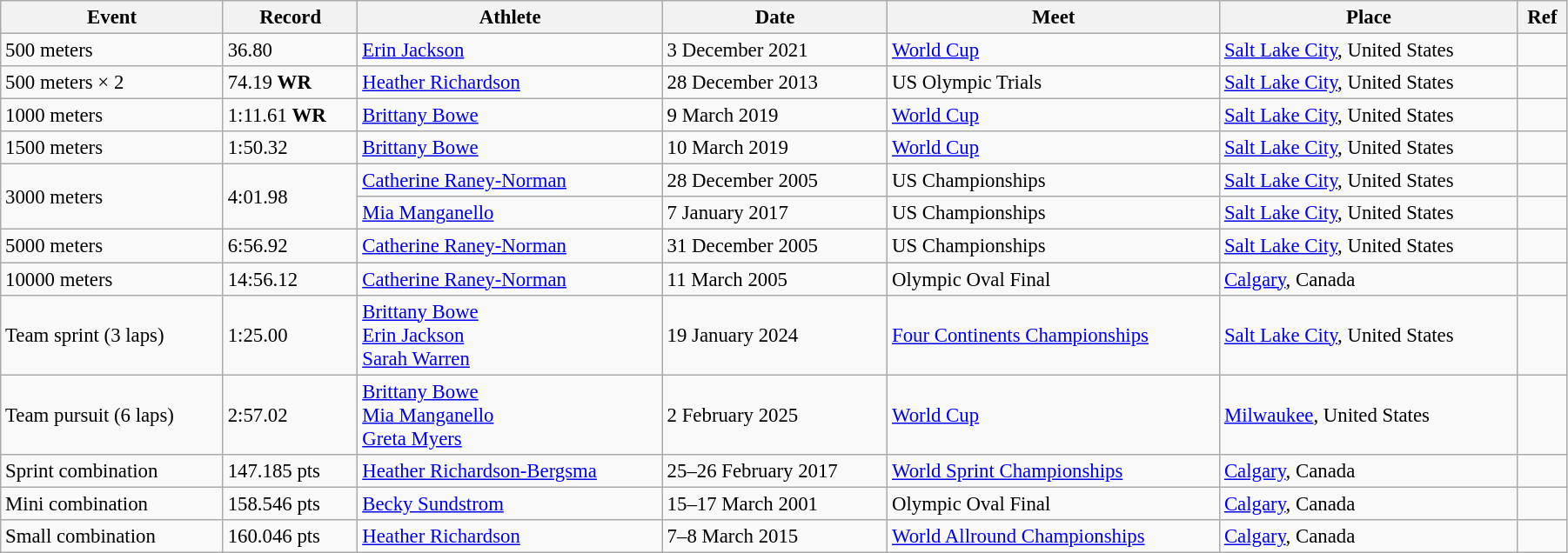<table class="wikitable" style="font-size:95%; width: 95%;">
<tr>
<th>Event</th>
<th>Record</th>
<th>Athlete</th>
<th>Date</th>
<th>Meet</th>
<th>Place</th>
<th>Ref</th>
</tr>
<tr>
<td>500 meters</td>
<td>36.80</td>
<td><a href='#'>Erin Jackson</a></td>
<td>3 December 2021</td>
<td><a href='#'>World Cup</a></td>
<td><a href='#'>Salt Lake City</a>, United States</td>
<td></td>
</tr>
<tr>
<td>500 meters × 2</td>
<td>74.19 <strong>WR</strong></td>
<td><a href='#'>Heather Richardson</a></td>
<td>28 December 2013</td>
<td>US Olympic Trials</td>
<td><a href='#'>Salt Lake City</a>, United States</td>
<td></td>
</tr>
<tr>
<td>1000 meters</td>
<td>1:11.61 <strong>WR</strong></td>
<td><a href='#'>Brittany Bowe</a></td>
<td>9 March 2019</td>
<td><a href='#'>World Cup</a></td>
<td><a href='#'>Salt Lake City</a>, United States</td>
<td></td>
</tr>
<tr>
<td>1500 meters</td>
<td>1:50.32</td>
<td><a href='#'>Brittany Bowe</a></td>
<td>10 March 2019</td>
<td><a href='#'>World Cup</a></td>
<td><a href='#'>Salt Lake City</a>, United States</td>
<td></td>
</tr>
<tr>
<td rowspan=2>3000 meters</td>
<td rowspan=2>4:01.98</td>
<td><a href='#'>Catherine Raney-Norman</a></td>
<td>28 December 2005</td>
<td>US Championships</td>
<td><a href='#'>Salt Lake City</a>, United States</td>
<td></td>
</tr>
<tr>
<td><a href='#'>Mia Manganello</a></td>
<td>7 January 2017</td>
<td>US Championships</td>
<td><a href='#'>Salt Lake City</a>, United States</td>
<td></td>
</tr>
<tr>
<td>5000 meters</td>
<td>6:56.92</td>
<td><a href='#'>Catherine Raney-Norman</a></td>
<td>31 December 2005</td>
<td>US Championships</td>
<td><a href='#'>Salt Lake City</a>, United States</td>
<td></td>
</tr>
<tr>
<td>10000 meters</td>
<td>14:56.12</td>
<td><a href='#'>Catherine Raney-Norman</a></td>
<td>11 March 2005</td>
<td>Olympic Oval Final</td>
<td><a href='#'>Calgary</a>, Canada</td>
<td></td>
</tr>
<tr>
<td>Team sprint (3 laps)</td>
<td>1:25.00</td>
<td><a href='#'>Brittany Bowe</a><br><a href='#'>Erin Jackson</a><br><a href='#'>Sarah Warren</a></td>
<td>19 January 2024</td>
<td><a href='#'>Four Continents Championships</a></td>
<td><a href='#'>Salt Lake City</a>, United States</td>
<td></td>
</tr>
<tr>
<td>Team pursuit (6 laps)</td>
<td>2:57.02</td>
<td><a href='#'>Brittany Bowe</a><br><a href='#'>Mia Manganello</a><br><a href='#'>Greta Myers</a></td>
<td>2 February 2025</td>
<td><a href='#'>World Cup</a></td>
<td><a href='#'>Milwaukee</a>, United States</td>
<td></td>
</tr>
<tr>
<td>Sprint combination</td>
<td>147.185 pts</td>
<td><a href='#'>Heather Richardson-Bergsma</a></td>
<td>25–26 February 2017</td>
<td><a href='#'>World Sprint Championships</a></td>
<td><a href='#'>Calgary</a>, Canada</td>
<td></td>
</tr>
<tr>
<td>Mini combination</td>
<td>158.546 pts</td>
<td><a href='#'>Becky Sundstrom</a></td>
<td>15–17 March 2001</td>
<td>Olympic Oval Final</td>
<td><a href='#'>Calgary</a>, Canada</td>
<td></td>
</tr>
<tr>
<td>Small combination</td>
<td>160.046 pts</td>
<td><a href='#'>Heather Richardson</a></td>
<td>7–8 March 2015</td>
<td><a href='#'>World Allround Championships</a></td>
<td><a href='#'>Calgary</a>, Canada</td>
<td></td>
</tr>
</table>
